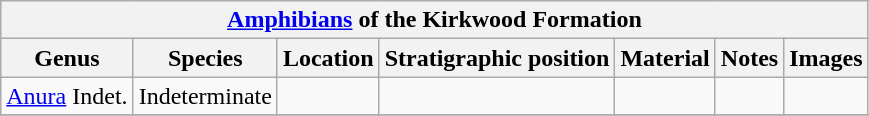<table class="wikitable" align="center">
<tr>
<th colspan="7" align="center"><a href='#'>Amphibians</a> of the Kirkwood Formation</th>
</tr>
<tr>
<th>Genus</th>
<th>Species</th>
<th>Location</th>
<th>Stratigraphic position</th>
<th>Material</th>
<th>Notes</th>
<th>Images</th>
</tr>
<tr>
<td><a href='#'>Anura</a> Indet.</td>
<td>Indeterminate</td>
<td></td>
<td></td>
<td></td>
<td></td>
<td></td>
</tr>
<tr>
</tr>
</table>
